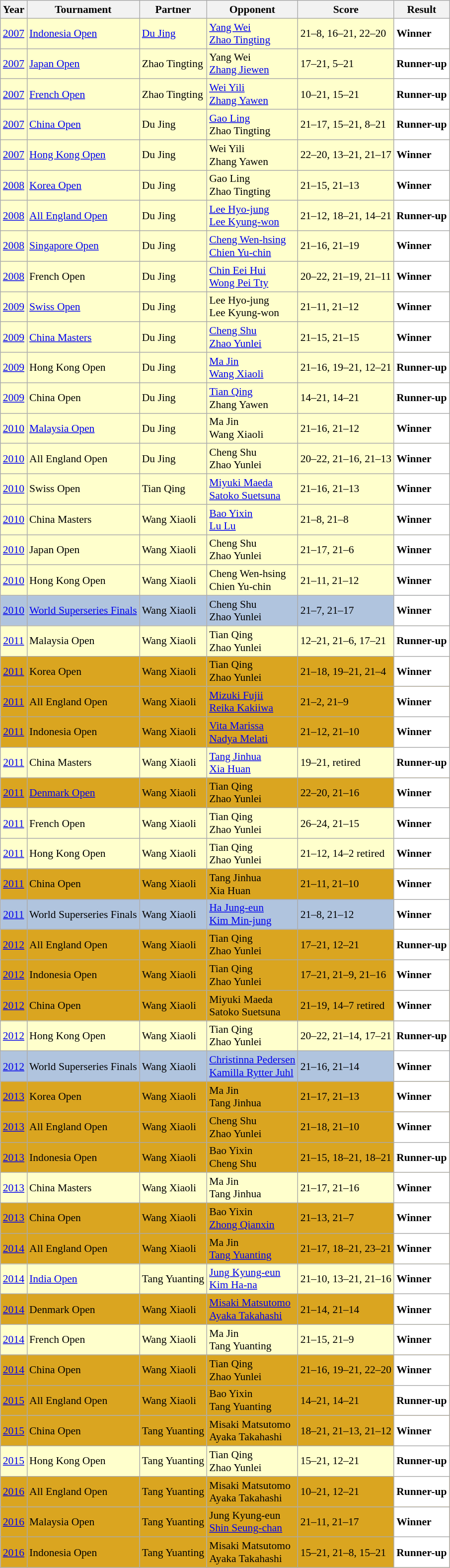<table class="sortable wikitable" style="font-size: 90%;">
<tr>
<th>Year</th>
<th>Tournament</th>
<th>Partner</th>
<th>Opponent</th>
<th>Score</th>
<th>Result</th>
</tr>
<tr style="background:#FFFFCC">
<td align="center"><a href='#'>2007</a></td>
<td align="left"><a href='#'>Indonesia Open</a></td>
<td align="left"> <a href='#'>Du Jing</a></td>
<td align="left"> <a href='#'>Yang Wei</a> <br>  <a href='#'>Zhao Tingting</a></td>
<td align="left">21–8, 16–21, 22–20</td>
<td style="text-align:left; background:white"> <strong>Winner</strong></td>
</tr>
<tr style="background:#FFFFCC">
<td align="center"><a href='#'>2007</a></td>
<td align="left"><a href='#'>Japan Open</a></td>
<td align="left"> Zhao Tingting</td>
<td align="left"> Yang Wei <br>  <a href='#'>Zhang Jiewen</a></td>
<td align="left">17–21, 5–21</td>
<td style="text-align:left; background:white"> <strong>Runner-up</strong></td>
</tr>
<tr style="background:#FFFFCC">
<td align="center"><a href='#'>2007</a></td>
<td align="left"><a href='#'>French Open</a></td>
<td align="left"> Zhao Tingting</td>
<td align="left"> <a href='#'>Wei Yili</a> <br>  <a href='#'>Zhang Yawen</a></td>
<td align="left">10–21, 15–21</td>
<td style="text-align:left; background:white"> <strong>Runner-up</strong></td>
</tr>
<tr style="background:#FFFFCC">
<td align="center"><a href='#'>2007</a></td>
<td align="left"><a href='#'>China Open</a></td>
<td align="left"> Du Jing</td>
<td align="left"> <a href='#'>Gao Ling</a> <br>  Zhao Tingting</td>
<td align="left">21–17, 15–21, 8–21</td>
<td style="text-align:left; background:white"> <strong>Runner-up</strong></td>
</tr>
<tr style="background:#FFFFCC">
<td align="center"><a href='#'>2007</a></td>
<td align="left"><a href='#'>Hong Kong Open</a></td>
<td align="left"> Du Jing</td>
<td align="left"> Wei Yili <br>  Zhang Yawen</td>
<td align="left">22–20, 13–21, 21–17</td>
<td style="text-align:left; background:white"> <strong>Winner</strong></td>
</tr>
<tr style="background:#FFFFCC">
<td align="center"><a href='#'>2008</a></td>
<td align="left"><a href='#'>Korea Open</a></td>
<td align="left"> Du Jing</td>
<td align="left"> Gao Ling <br>  Zhao Tingting</td>
<td align="left">21–15, 21–13</td>
<td style="text-align:left; background:white"> <strong>Winner</strong></td>
</tr>
<tr style="background:#FFFFCC">
<td align="center"><a href='#'>2008</a></td>
<td align="left"><a href='#'>All England Open</a></td>
<td align="left"> Du Jing</td>
<td align="left"> <a href='#'>Lee Hyo-jung</a> <br>  <a href='#'>Lee Kyung-won</a></td>
<td align="left">21–12, 18–21, 14–21</td>
<td style="text-align:left; background:white"> <strong>Runner-up</strong></td>
</tr>
<tr style="background:#FFFFCC">
<td align="center"><a href='#'>2008</a></td>
<td align="left"><a href='#'>Singapore Open</a></td>
<td align="left"> Du Jing</td>
<td align="left"> <a href='#'>Cheng Wen-hsing</a> <br>  <a href='#'>Chien Yu-chin</a></td>
<td align="left">21–16, 21–19</td>
<td style="text-align:left; background:white"> <strong>Winner</strong></td>
</tr>
<tr style="background:#FFFFCC">
<td align="center"><a href='#'>2008</a></td>
<td align="left">French Open</td>
<td align="left"> Du Jing</td>
<td align="left"> <a href='#'>Chin Eei Hui</a> <br>  <a href='#'>Wong Pei Tty</a></td>
<td align="left">20–22, 21–19, 21–11</td>
<td style="text-align:left; background:white"> <strong>Winner</strong></td>
</tr>
<tr style="background:#FFFFCC">
<td align="center"><a href='#'>2009</a></td>
<td align="left"><a href='#'>Swiss Open</a></td>
<td align="left"> Du Jing</td>
<td align="left"> Lee Hyo-jung <br>  Lee Kyung-won</td>
<td align="left">21–11, 21–12</td>
<td style="text-align:left; background:white"> <strong>Winner</strong></td>
</tr>
<tr style="background:#FFFFCC">
<td align="center"><a href='#'>2009</a></td>
<td align="left"><a href='#'>China Masters</a></td>
<td align="left"> Du Jing</td>
<td align="left"> <a href='#'>Cheng Shu</a> <br>  <a href='#'>Zhao Yunlei</a></td>
<td align="left">21–15, 21–15</td>
<td style="text-align:left; background:white"> <strong>Winner</strong></td>
</tr>
<tr style="background:#FFFFCC">
<td align="center"><a href='#'>2009</a></td>
<td align="left">Hong Kong Open</td>
<td align="left"> Du Jing</td>
<td align="left"> <a href='#'>Ma Jin</a> <br>  <a href='#'>Wang Xiaoli</a></td>
<td align="left">21–16, 19–21, 12–21</td>
<td style="text-align:left; background:white"> <strong>Runner-up</strong></td>
</tr>
<tr style="background:#FFFFCC">
<td align="center"><a href='#'>2009</a></td>
<td align="left">China Open</td>
<td align="left"> Du Jing</td>
<td align="left"> <a href='#'>Tian Qing</a> <br>  Zhang Yawen</td>
<td align="left">14–21, 14–21</td>
<td style="text-align:left; background:white"> <strong>Runner-up</strong></td>
</tr>
<tr style="background:#FFFFCC">
<td align="center"><a href='#'>2010</a></td>
<td align="left"><a href='#'>Malaysia Open</a></td>
<td align="left"> Du Jing</td>
<td align="left"> Ma Jin <br>  Wang Xiaoli</td>
<td align="left">21–16, 21–12</td>
<td style="text-align:left; background:white"> <strong>Winner</strong></td>
</tr>
<tr style="background:#FFFFCC">
<td align="center"><a href='#'>2010</a></td>
<td align="left">All England Open</td>
<td align="left"> Du Jing</td>
<td align="left"> Cheng Shu <br>  Zhao Yunlei</td>
<td align="left">20–22, 21–16, 21–13</td>
<td style="text-align:left; background:white"> <strong>Winner</strong></td>
</tr>
<tr style="background:#FFFFCC">
<td align="center"><a href='#'>2010</a></td>
<td align="left">Swiss Open</td>
<td align="left"> Tian Qing</td>
<td align="left"> <a href='#'>Miyuki Maeda</a> <br>  <a href='#'>Satoko Suetsuna</a></td>
<td align="left">21–16, 21–13</td>
<td style="text-align:left; background:white"> <strong>Winner</strong></td>
</tr>
<tr style="background:#FFFFCC">
<td align="center"><a href='#'>2010</a></td>
<td align="left">China Masters</td>
<td align="left"> Wang Xiaoli</td>
<td align="left"> <a href='#'>Bao Yixin</a> <br>  <a href='#'>Lu Lu</a></td>
<td align="left">21–8, 21–8</td>
<td style="text-align:left; background:white"> <strong>Winner</strong></td>
</tr>
<tr style="background:#FFFFCC">
<td align="center"><a href='#'>2010</a></td>
<td align="left">Japan Open</td>
<td align="left"> Wang Xiaoli</td>
<td align="left"> Cheng Shu <br>  Zhao Yunlei</td>
<td align="left">21–17, 21–6</td>
<td style="text-align:left; background:white"> <strong>Winner</strong></td>
</tr>
<tr style="background:#FFFFCC">
<td align="center"><a href='#'>2010</a></td>
<td align="left">Hong Kong Open</td>
<td align="left"> Wang Xiaoli</td>
<td align="left"> Cheng Wen-hsing <br>  Chien Yu-chin</td>
<td align="left">21–11, 21–12</td>
<td style="text-align:left; background:white"> <strong>Winner</strong></td>
</tr>
<tr style="background:#B0C4DE">
<td align="center"><a href='#'>2010</a></td>
<td align="left"><a href='#'>World Superseries Finals</a></td>
<td align="left"> Wang Xiaoli</td>
<td align="left"> Cheng Shu <br>  Zhao Yunlei</td>
<td align="left">21–7, 21–17</td>
<td style="text-align:left; background:white"> <strong>Winner</strong></td>
</tr>
<tr style="background:#FFFFCC">
<td align="center"><a href='#'>2011</a></td>
<td align="left">Malaysia Open</td>
<td align="left"> Wang Xiaoli</td>
<td align="left"> Tian Qing <br>  Zhao Yunlei</td>
<td align="left">12–21, 21–6, 17–21</td>
<td style="text-align:left; background:white"> <strong>Runner-up</strong></td>
</tr>
<tr style="background:#DAA520">
<td align="center"><a href='#'>2011</a></td>
<td align="left">Korea Open</td>
<td align="left"> Wang Xiaoli</td>
<td align="left"> Tian Qing <br>  Zhao Yunlei</td>
<td align="left">21–18, 19–21, 21–4</td>
<td style="text-align:left; background:white"> <strong>Winner</strong></td>
</tr>
<tr style="background:#DAA520">
<td align="center"><a href='#'>2011</a></td>
<td align="left">All England Open</td>
<td align="left"> Wang Xiaoli</td>
<td align="left"> <a href='#'>Mizuki Fujii</a> <br>  <a href='#'>Reika Kakiiwa</a></td>
<td align="left">21–2, 21–9</td>
<td style="text-align:left; background:white"> <strong>Winner</strong></td>
</tr>
<tr style="background:#DAA520">
<td align="center"><a href='#'>2011</a></td>
<td align="left">Indonesia Open</td>
<td align="left"> Wang Xiaoli</td>
<td align="left"> <a href='#'>Vita Marissa</a> <br>  <a href='#'>Nadya Melati</a></td>
<td align="left">21–12, 21–10</td>
<td style="text-align:left; background:white"> <strong>Winner</strong></td>
</tr>
<tr style="background:#FFFFCC">
<td align="center"><a href='#'>2011</a></td>
<td align="left">China Masters</td>
<td align="left"> Wang Xiaoli</td>
<td align="left"> <a href='#'>Tang Jinhua</a> <br>  <a href='#'>Xia Huan</a></td>
<td align="left">19–21, retired</td>
<td style="text-align:left; background:white"> <strong>Runner-up</strong></td>
</tr>
<tr style="background:#DAA520">
<td align="center"><a href='#'>2011</a></td>
<td align="left"><a href='#'>Denmark Open</a></td>
<td align="left"> Wang Xiaoli</td>
<td align="left"> Tian Qing <br>  Zhao Yunlei</td>
<td align="left">22–20, 21–16</td>
<td style="text-align:left; background:white"> <strong>Winner</strong></td>
</tr>
<tr style="background:#FFFFCC">
<td align="center"><a href='#'>2011</a></td>
<td align="left">French Open</td>
<td align="left"> Wang Xiaoli</td>
<td align="left"> Tian Qing <br>  Zhao Yunlei</td>
<td align="left">26–24, 21–15</td>
<td style="text-align:left; background:white"> <strong>Winner</strong></td>
</tr>
<tr style="background:#FFFFCC">
<td align="center"><a href='#'>2011</a></td>
<td align="left">Hong Kong Open</td>
<td align="left"> Wang Xiaoli</td>
<td align="left"> Tian Qing <br>  Zhao Yunlei</td>
<td align="left">21–12, 14–2 retired</td>
<td style="text-align:left; background:white"> <strong>Winner</strong></td>
</tr>
<tr style="background:#DAA520">
<td align="center"><a href='#'>2011</a></td>
<td align="left">China Open</td>
<td align="left"> Wang Xiaoli</td>
<td align="left"> Tang Jinhua <br>  Xia Huan</td>
<td align="left">21–11, 21–10</td>
<td style="text-align:left; background:white"> <strong>Winner</strong></td>
</tr>
<tr style="background:#B0C4DE">
<td align="center"><a href='#'>2011</a></td>
<td align="left">World Superseries Finals</td>
<td align="left"> Wang Xiaoli</td>
<td align="left"> <a href='#'>Ha Jung-eun</a> <br>  <a href='#'>Kim Min-jung</a></td>
<td align="left">21–8, 21–12</td>
<td style="text-align:left; background:white"> <strong>Winner</strong></td>
</tr>
<tr style="background:#DAA520">
<td align="center"><a href='#'>2012</a></td>
<td align="left">All England Open</td>
<td align="left"> Wang Xiaoli</td>
<td align="left"> Tian Qing <br>  Zhao Yunlei</td>
<td align="left">17–21, 12–21</td>
<td style="text-align:left; background:white"> <strong>Runner-up</strong></td>
</tr>
<tr style="background:#DAA520">
<td align="center"><a href='#'>2012</a></td>
<td align="left">Indonesia Open</td>
<td align="left"> Wang Xiaoli</td>
<td align="left"> Tian Qing <br>  Zhao Yunlei</td>
<td align="left">17–21, 21–9, 21–16</td>
<td style="text-align:left; background:white"> <strong>Winner</strong></td>
</tr>
<tr style="background:#DAA520">
<td align="center"><a href='#'>2012</a></td>
<td align="left">China Open</td>
<td align="left"> Wang Xiaoli</td>
<td align="left"> Miyuki Maeda <br>  Satoko Suetsuna</td>
<td align="left">21–19, 14–7 retired</td>
<td style="text-align:left; background:white"> <strong>Winner</strong></td>
</tr>
<tr style="background:#FFFFCC">
<td align="center"><a href='#'>2012</a></td>
<td align="left">Hong Kong Open</td>
<td align="left"> Wang Xiaoli</td>
<td align="left"> Tian Qing <br>  Zhao Yunlei</td>
<td align="left">20–22, 21–14, 17–21</td>
<td style="text-align:left; background:white"> <strong>Runner-up</strong></td>
</tr>
<tr style="background:#B0C4DE">
<td align="center"><a href='#'>2012</a></td>
<td align="left">World Superseries Finals</td>
<td align="left"> Wang Xiaoli</td>
<td align="left"> <a href='#'>Christinna Pedersen</a> <br>  <a href='#'>Kamilla Rytter Juhl</a></td>
<td align="left">21–16, 21–14</td>
<td style="text-align:left; background:white"> <strong>Winner</strong></td>
</tr>
<tr style="background:#DAA520">
<td align="center"><a href='#'>2013</a></td>
<td align="left">Korea Open</td>
<td align="left"> Wang Xiaoli</td>
<td align="left"> Ma Jin <br>  Tang Jinhua</td>
<td align="left">21–17, 21–13</td>
<td style="text-align:left; background:white"> <strong>Winner</strong></td>
</tr>
<tr style="background:#DAA520">
<td align="center"><a href='#'>2013</a></td>
<td align="left">All England Open</td>
<td align="left"> Wang Xiaoli</td>
<td align="left"> Cheng Shu <br>  Zhao Yunlei</td>
<td align="left">21–18, 21–10</td>
<td style="text-align:left; background:white"> <strong>Winner</strong></td>
</tr>
<tr style="background:#DAA520">
<td align="center"><a href='#'>2013</a></td>
<td align="left">Indonesia Open</td>
<td align="left"> Wang Xiaoli</td>
<td align="left"> Bao Yixin <br>  Cheng Shu</td>
<td align="left">21–15, 18–21, 18–21</td>
<td style="text-align:left; background:white"> <strong>Runner-up</strong></td>
</tr>
<tr style="background:#FFFFCC">
<td align="center"><a href='#'>2013</a></td>
<td align="left">China Masters</td>
<td align="left"> Wang Xiaoli</td>
<td align="left"> Ma Jin <br>  Tang Jinhua</td>
<td align="left">21–17, 21–16</td>
<td style="text-align:left; background:white"> <strong>Winner</strong></td>
</tr>
<tr style="background:#DAA520">
<td align="center"><a href='#'>2013</a></td>
<td align="left">China Open</td>
<td align="left"> Wang Xiaoli</td>
<td align="left"> Bao Yixin <br>  <a href='#'>Zhong Qianxin</a></td>
<td align="left">21–13, 21–7</td>
<td style="text-align:left; background:white"> <strong>Winner</strong></td>
</tr>
<tr style="background:#DAA520">
<td align="center"><a href='#'>2014</a></td>
<td align="left">All England Open</td>
<td align="left"> Wang Xiaoli</td>
<td align="left"> Ma Jin <br>  <a href='#'>Tang Yuanting</a></td>
<td align="left">21–17, 18–21, 23–21</td>
<td style="text-align:left; background:white"> <strong>Winner</strong></td>
</tr>
<tr style="background:#FFFFCC">
<td align="center"><a href='#'>2014</a></td>
<td align="left"><a href='#'>India Open</a></td>
<td align="left"> Tang Yuanting</td>
<td align="left"> <a href='#'>Jung Kyung-eun</a> <br>  <a href='#'>Kim Ha-na</a></td>
<td align="left">21–10, 13–21, 21–16</td>
<td style="text-align:left; background:white"> <strong>Winner</strong></td>
</tr>
<tr style="background:#DAA520">
<td align="center"><a href='#'>2014</a></td>
<td align="left">Denmark Open</td>
<td align="left"> Wang Xiaoli</td>
<td align="left"> <a href='#'>Misaki Matsutomo</a> <br>  <a href='#'>Ayaka Takahashi</a></td>
<td align="left">21–14, 21–14</td>
<td style="text-align:left; background:white"> <strong>Winner</strong></td>
</tr>
<tr style="background:#FFFFCC">
<td align="center"><a href='#'>2014</a></td>
<td align="left">French Open</td>
<td align="left"> Wang Xiaoli</td>
<td align="left"> Ma Jin <br>  Tang Yuanting</td>
<td align="left">21–15, 21–9</td>
<td style="text-align:left; background:white"> <strong>Winner</strong></td>
</tr>
<tr style="background:#DAA520">
<td align="center"><a href='#'>2014</a></td>
<td align="left">China Open</td>
<td align="left"> Wang Xiaoli</td>
<td align="left"> Tian Qing <br>  Zhao Yunlei</td>
<td align="left">21–16, 19–21, 22–20</td>
<td style="text-align:left; background:white"> <strong>Winner</strong></td>
</tr>
<tr style="background:#DAA520">
<td align="center"><a href='#'>2015</a></td>
<td align="left">All England Open</td>
<td align="left"> Wang Xiaoli</td>
<td align="left"> Bao Yixin <br>  Tang Yuanting</td>
<td align="left">14–21, 14–21</td>
<td style="text-align:left; background:white"> <strong>Runner-up</strong></td>
</tr>
<tr style="background:#DAA520">
<td align="center"><a href='#'>2015</a></td>
<td align="left">China Open</td>
<td align="left"> Tang Yuanting</td>
<td align="left"> Misaki Matsutomo <br>  Ayaka Takahashi</td>
<td align="left">18–21, 21–13, 21–12</td>
<td style="text-align:left; background:white"> <strong>Winner</strong></td>
</tr>
<tr style="background:#FFFFCC">
<td align="center"><a href='#'>2015</a></td>
<td align="left">Hong Kong Open</td>
<td align="left"> Tang Yuanting</td>
<td align="left"> Tian Qing <br>  Zhao Yunlei</td>
<td align="left">15–21, 12–21</td>
<td style="text-align:left; background:white"> <strong>Runner-up</strong></td>
</tr>
<tr style="background:#DAA520">
<td align="center"><a href='#'>2016</a></td>
<td align="left">All England Open</td>
<td align="left"> Tang Yuanting</td>
<td align="left"> Misaki Matsutomo <br>  Ayaka Takahashi</td>
<td align="left">10–21, 12–21</td>
<td style="text-align:left; background:white"> <strong>Runner-up</strong></td>
</tr>
<tr style="background:#DAA520">
<td align="center"><a href='#'>2016</a></td>
<td align="left">Malaysia Open</td>
<td align="left"> Tang Yuanting</td>
<td align="left"> Jung Kyung-eun <br>  <a href='#'>Shin Seung-chan</a></td>
<td align="left">21–11, 21–17</td>
<td style="text-align:left; background:white"> <strong>Winner</strong></td>
</tr>
<tr style="background:#DAA520">
<td align="center"><a href='#'>2016</a></td>
<td align="left">Indonesia Open</td>
<td align="left"> Tang Yuanting</td>
<td align="left"> Misaki Matsutomo <br>  Ayaka Takahashi</td>
<td align="left">15–21, 21–8, 15–21</td>
<td style="text-align:left; background:white"> <strong>Runner-up</strong></td>
</tr>
</table>
